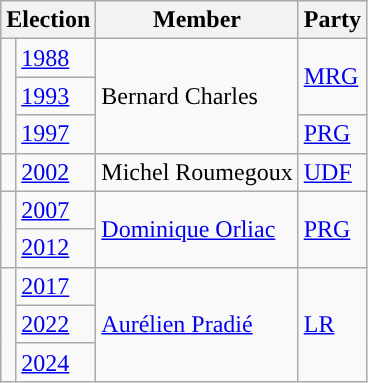<table class="wikitable">
<tr>
<th colspan="2">Election</th>
<th>Member</th>
<th>Party</th>
</tr>
<tr>
<td rowspan=3 style="background-color: "></td>
<td><a href='#'>1988</a></td>
<td rowspan=3>Bernard Charles</td>
<td rowspan=2><a href='#'>MRG</a></td>
</tr>
<tr>
<td><a href='#'>1993</a></td>
</tr>
<tr>
<td><a href='#'>1997</a></td>
<td><a href='#'>PRG</a></td>
</tr>
<tr>
<td style="color:inherit;background-color: "></td>
<td><a href='#'>2002</a></td>
<td>Michel Roumegoux</td>
<td><a href='#'>UDF</a></td>
</tr>
<tr>
<td rowspan=2 style="background-color: "></td>
<td><a href='#'>2007</a></td>
<td rowspan=2><a href='#'>Dominique Orliac</a></td>
<td rowspan=2><a href='#'>PRG</a></td>
</tr>
<tr>
<td><a href='#'>2012</a></td>
</tr>
<tr>
<td rowspan="3" style="color:inherit;background-color: "></td>
<td><a href='#'>2017</a></td>
<td rowspan="3"><a href='#'>Aurélien Pradié</a></td>
<td rowspan="3"><a href='#'>LR</a></td>
</tr>
<tr>
<td><a href='#'>2022</a></td>
</tr>
<tr>
<td><a href='#'>2024</a></td>
</tr>
</table>
